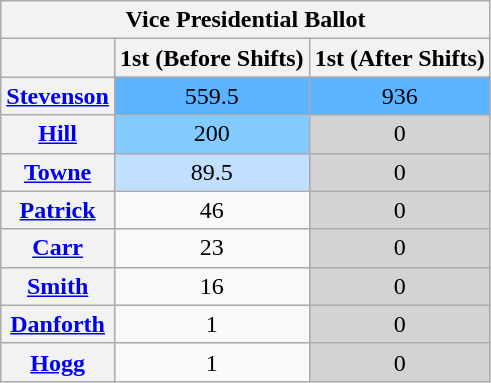<table class="wikitable sortable" style="text-align:center">
<tr>
<th colspan="4"><strong>Vice Presidential Ballot</strong></th>
</tr>
<tr>
<th></th>
<th>1st (Before Shifts)</th>
<th>1st (After Shifts)</th>
</tr>
<tr>
<th><a href='#'>Stevenson</a></th>
<td style="background:#5cb3ff">559.5</td>
<td style="background:#5cb3ff">936</td>
</tr>
<tr>
<th><a href='#'>Hill</a></th>
<td style="background:#82caff">200</td>
<td style="background:#d3d3d3">0</td>
</tr>
<tr>
<th><a href='#'>Towne</a></th>
<td style="background:#c2dfff">89.5</td>
<td style="background:#d3d3d3">0</td>
</tr>
<tr>
<th><a href='#'>Patrick</a></th>
<td>46</td>
<td style="background:#d3d3d3">0</td>
</tr>
<tr>
<th><a href='#'>Carr</a></th>
<td>23</td>
<td style="background:#d3d3d3">0</td>
</tr>
<tr>
<th><a href='#'>Smith</a></th>
<td>16</td>
<td style="background:#d3d3d3">0</td>
</tr>
<tr>
<th><a href='#'>Danforth</a></th>
<td>1</td>
<td style="background:#d3d3d3">0</td>
</tr>
<tr>
<th><a href='#'>Hogg</a></th>
<td>1</td>
<td style="background:#d3d3d3">0</td>
</tr>
</table>
